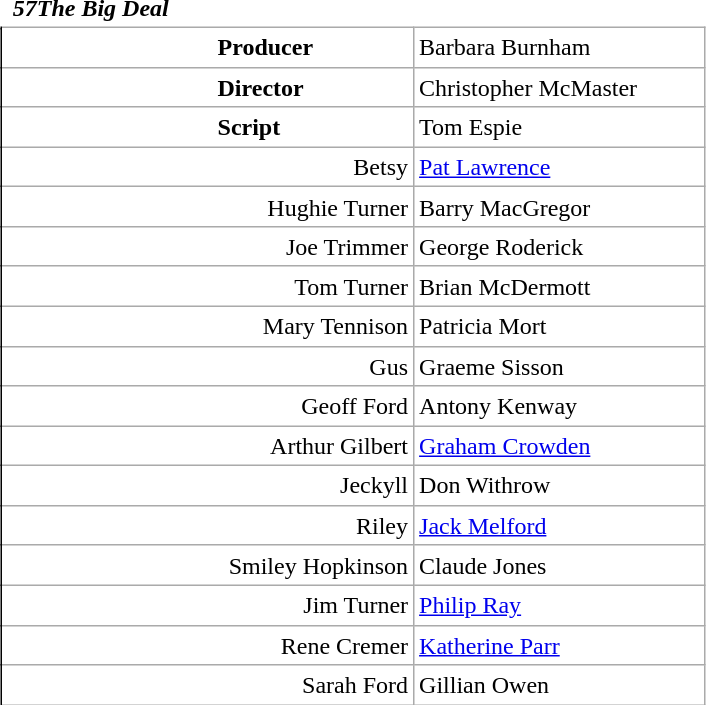<table class="wikitable mw-collapsible mw-collapsed" style="vertical-align:top;margin:auto 2em;line-height:1.2;min-width:33em;display: inline-table;background-color:inherit;border:none;">
<tr>
<td class=unsortable style="border:hidden;line-height:1.67;text-align:center;margin-left:-1em;padding-left:0.5em;min-width:1.0em;"></td>
<td class=unsortable style="border:none;padding-left:0.5em;text-align:left;min-width:16.5em;font-weight:700;font-style:italic;">57The Big Deal</td>
<td class=unsortable style="border:none;text-align:right;font-weight:normal;font-family:Courier;font-size:95%;letter-spacing:-1pt;min-width:8.5em;padding-right:0.2em;"></td>
<td class=unsortable style="border:hidden;min-width:3.5em;padding-left:0;"></td>
<td class=unsortable style="border:hidden;min-width:3.5em;font-size:95%;"></td>
</tr>
<tr>
<td rowspan=100 style="border:none thin;border-right-style :solid;"></td>
</tr>
<tr>
<td style="text-align:left;padding-left:9.0em;font-weight:bold;">Producer</td>
<td colspan=2>Barbara Burnham</td>
</tr>
<tr>
<td style="text-align:left;padding-left:9.0em;font-weight:bold;">Director</td>
<td colspan=2>Christopher McMaster</td>
</tr>
<tr>
<td style="text-align:left;padding-left:9.0em;font-weight:bold;">Script</td>
<td colspan=2>Tom Espie</td>
</tr>
<tr>
<td style="text-align:right;">Betsy</td>
<td colspan=2><a href='#'>Pat Lawrence</a></td>
</tr>
<tr>
<td style="text-align:right;">Hughie Turner</td>
<td colspan=2>Barry MacGregor</td>
</tr>
<tr>
<td style="text-align:right;">Joe Trimmer</td>
<td colspan=2>George Roderick</td>
</tr>
<tr>
<td style="text-align:right;">Tom Turner</td>
<td colspan=2>Brian McDermott</td>
</tr>
<tr>
<td style="text-align:right;">Mary Tennison</td>
<td colspan=2>Patricia Mort</td>
</tr>
<tr>
<td style="text-align:right;">Gus</td>
<td colspan=2>Graeme Sisson</td>
</tr>
<tr>
<td style="text-align:right;">Geoff Ford</td>
<td colspan=2>Antony Kenway</td>
</tr>
<tr>
<td style="text-align:right;">Arthur Gilbert</td>
<td colspan=2><a href='#'>Graham Crowden</a></td>
</tr>
<tr>
<td style="text-align:right;">Jeckyll</td>
<td colspan=2>Don Withrow</td>
</tr>
<tr>
<td style="text-align:right;">Riley</td>
<td colspan=2><a href='#'>Jack Melford</a></td>
</tr>
<tr>
<td style="text-align:right;">Smiley Hopkinson</td>
<td colspan=2>Claude Jones</td>
</tr>
<tr>
<td style="text-align:right;">Jim Turner</td>
<td colspan=2><a href='#'>Philip Ray</a></td>
</tr>
<tr>
<td style="text-align:right;">Rene Cremer</td>
<td colspan=2><a href='#'>Katherine Parr</a></td>
</tr>
<tr>
<td style="text-align:right;">Sarah Ford</td>
<td colspan=2>Gillian Owen</td>
</tr>
</table>
